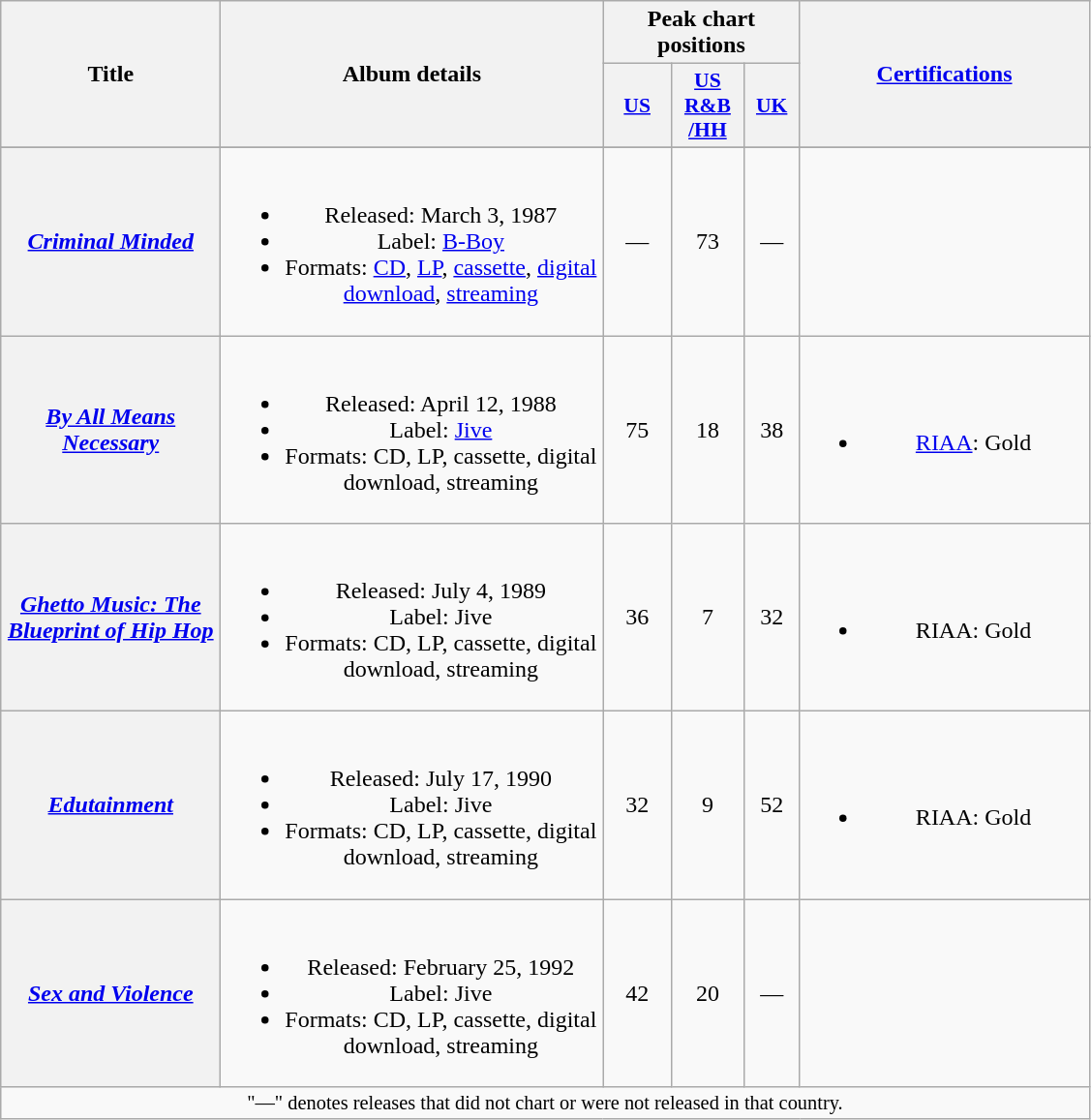<table class="wikitable plainrowheaders" style="text-align:center;" border="1">
<tr>
<th scope="col" rowspan="2" style="width:9em;">Title</th>
<th scope="col" rowspan="2" style="width:16em;">Album details</th>
<th scope="col" colspan="3">Peak chart positions</th>
<th scope="col" rowspan="2" style="width:12em;"><a href='#'>Certifications</a></th>
</tr>
<tr>
<th scope="col" style="width:2.8em;font-size:90%;"><a href='#'>US</a><br></th>
<th scope="col" style="width:3em;font-size:90%;"><a href='#'>US<br>R&B<br>/HH</a><br></th>
<th scope="col" style="width:2.2em;font-size:90%;"><a href='#'>UK</a><br></th>
</tr>
<tr>
</tr>
<tr>
<th scope="row"><em><a href='#'>Criminal Minded</a></em></th>
<td><br><ul><li>Released: March 3, 1987</li><li>Label: <a href='#'>B-Boy</a></li><li>Formats: <a href='#'>CD</a>, <a href='#'>LP</a>, <a href='#'>cassette</a>, <a href='#'>digital download</a>, <a href='#'>streaming</a></li></ul></td>
<td align="center">—</td>
<td align="center">73</td>
<td align="center">—</td>
<td></td>
</tr>
<tr>
<th scope="row"><em><a href='#'>By All Means Necessary</a></em></th>
<td><br><ul><li>Released: April 12, 1988</li><li>Label: <a href='#'>Jive</a></li><li>Formats: CD, LP, cassette, digital download, streaming</li></ul></td>
<td align="center">75</td>
<td align="center">18</td>
<td align="center">38</td>
<td><br><ul><li><a href='#'>RIAA</a>: Gold</li></ul></td>
</tr>
<tr>
<th scope="row"><em><a href='#'>Ghetto Music: The Blueprint of Hip Hop</a></em></th>
<td><br><ul><li>Released: July 4, 1989</li><li>Label: Jive</li><li>Formats: CD, LP, cassette, digital download, streaming</li></ul></td>
<td align="center">36</td>
<td align="center">7</td>
<td align="center">32</td>
<td><br><ul><li>RIAA: Gold</li></ul></td>
</tr>
<tr>
<th scope="row"><em><a href='#'>Edutainment</a></em></th>
<td><br><ul><li>Released: July 17, 1990</li><li>Label: Jive</li><li>Formats: CD, LP, cassette, digital download, streaming</li></ul></td>
<td align="center">32</td>
<td align="center">9</td>
<td align="center">52</td>
<td><br><ul><li>RIAA: Gold</li></ul></td>
</tr>
<tr>
<th scope="row"><em><a href='#'>Sex and Violence</a></em></th>
<td><br><ul><li>Released: February 25, 1992</li><li>Label: Jive</li><li>Formats: CD, LP, cassette, digital download, streaming</li></ul></td>
<td align="center">42</td>
<td align="center">20</td>
<td align="center">—</td>
<td></td>
</tr>
<tr>
<td colspan="6" style="text-align:center; font-size:85%;">"—" denotes releases that did not chart or were not released in that country.</td>
</tr>
</table>
